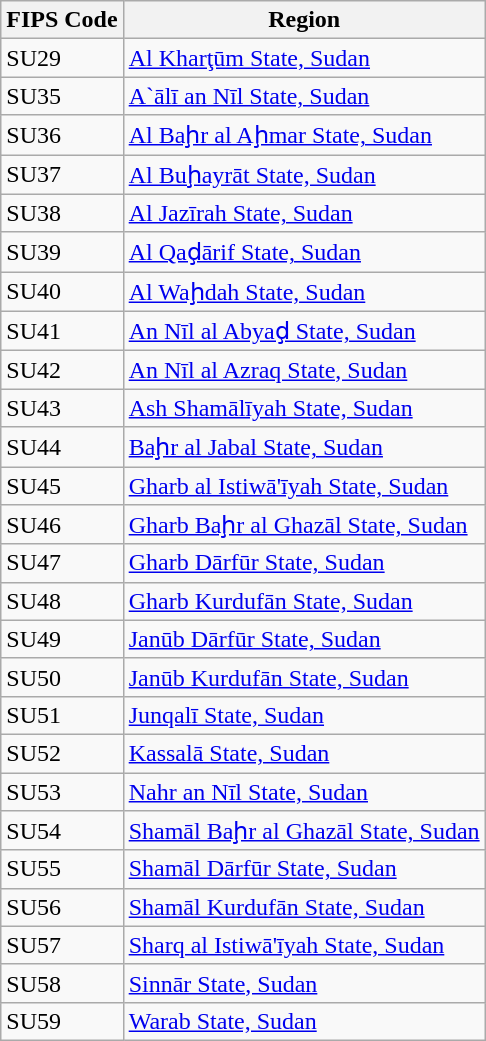<table class="wikitable">
<tr>
<th>FIPS Code</th>
<th>Region</th>
</tr>
<tr>
<td>SU29</td>
<td><a href='#'>Al Kharţūm State, Sudan</a></td>
</tr>
<tr>
<td>SU35</td>
<td><a href='#'>A`ālī an Nīl State, Sudan</a></td>
</tr>
<tr>
<td>SU36</td>
<td><a href='#'>Al Baḩr al Aḩmar State, Sudan</a></td>
</tr>
<tr>
<td>SU37</td>
<td><a href='#'>Al Buḩayrāt State, Sudan</a></td>
</tr>
<tr>
<td>SU38</td>
<td><a href='#'>Al Jazīrah State, Sudan</a></td>
</tr>
<tr>
<td>SU39</td>
<td><a href='#'>Al Qaḑārif State, Sudan</a></td>
</tr>
<tr>
<td>SU40</td>
<td><a href='#'>Al Waḩdah State, Sudan</a></td>
</tr>
<tr>
<td>SU41</td>
<td><a href='#'>An Nīl al Abyaḑ State, Sudan</a></td>
</tr>
<tr>
<td>SU42</td>
<td><a href='#'>An Nīl al Azraq State, Sudan</a></td>
</tr>
<tr>
<td>SU43</td>
<td><a href='#'>Ash Shamālīyah State, Sudan</a></td>
</tr>
<tr>
<td>SU44</td>
<td><a href='#'>Baḩr al Jabal State, Sudan</a></td>
</tr>
<tr>
<td>SU45</td>
<td><a href='#'>Gharb al Istiwā'īyah State, Sudan</a></td>
</tr>
<tr>
<td>SU46</td>
<td><a href='#'>Gharb Baḩr al Ghazāl State, Sudan</a></td>
</tr>
<tr>
<td>SU47</td>
<td><a href='#'>Gharb Dārfūr State, Sudan</a></td>
</tr>
<tr>
<td>SU48</td>
<td><a href='#'>Gharb Kurdufān State, Sudan</a></td>
</tr>
<tr>
<td>SU49</td>
<td><a href='#'>Janūb Dārfūr State, Sudan</a></td>
</tr>
<tr>
<td>SU50</td>
<td><a href='#'>Janūb Kurdufān State, Sudan</a></td>
</tr>
<tr>
<td>SU51</td>
<td><a href='#'>Junqalī State, Sudan</a></td>
</tr>
<tr>
<td>SU52</td>
<td><a href='#'>Kassalā State, Sudan</a></td>
</tr>
<tr>
<td>SU53</td>
<td><a href='#'>Nahr an Nīl State, Sudan</a></td>
</tr>
<tr>
<td>SU54</td>
<td><a href='#'>Shamāl Baḩr al Ghazāl State, Sudan</a></td>
</tr>
<tr>
<td>SU55</td>
<td><a href='#'>Shamāl Dārfūr State, Sudan</a></td>
</tr>
<tr>
<td>SU56</td>
<td><a href='#'>Shamāl Kurdufān State, Sudan</a></td>
</tr>
<tr>
<td>SU57</td>
<td><a href='#'>Sharq al Istiwā'īyah State, Sudan</a></td>
</tr>
<tr>
<td>SU58</td>
<td><a href='#'>Sinnār State, Sudan</a></td>
</tr>
<tr>
<td>SU59</td>
<td><a href='#'>Warab State, Sudan</a></td>
</tr>
</table>
